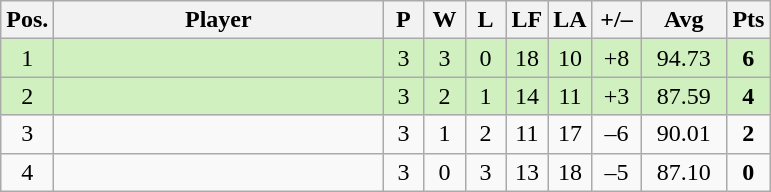<table class="wikitable" style="text-align:center; margin: 1em auto 1em auto, align:left">
<tr>
<th width=20>Pos.</th>
<th width=212>Player</th>
<th width=20>P</th>
<th width=20>W</th>
<th width=20>L</th>
<th width=20>LF</th>
<th width=20>LA</th>
<th width=25>+/–</th>
<th width=50>Avg</th>
<th width=20>Pts</th>
</tr>
<tr style="background:#D0F0C0;">
<td>1</td>
<td align=left></td>
<td>3</td>
<td>3</td>
<td>0</td>
<td>18</td>
<td>10</td>
<td>+8</td>
<td>94.73</td>
<td><strong>6</strong></td>
</tr>
<tr style="background:#D0F0C0;">
<td>2</td>
<td align=left></td>
<td>3</td>
<td>2</td>
<td>1</td>
<td>14</td>
<td>11</td>
<td>+3</td>
<td>87.59</td>
<td><strong>4</strong></td>
</tr>
<tr style=>
<td>3</td>
<td align=left></td>
<td>3</td>
<td>1</td>
<td>2</td>
<td>11</td>
<td>17</td>
<td>–6</td>
<td>90.01</td>
<td><strong>2</strong></td>
</tr>
<tr style=>
<td>4</td>
<td align=left></td>
<td>3</td>
<td>0</td>
<td>3</td>
<td>13</td>
<td>18</td>
<td>–5</td>
<td>87.10</td>
<td><strong>0</strong></td>
</tr>
</table>
